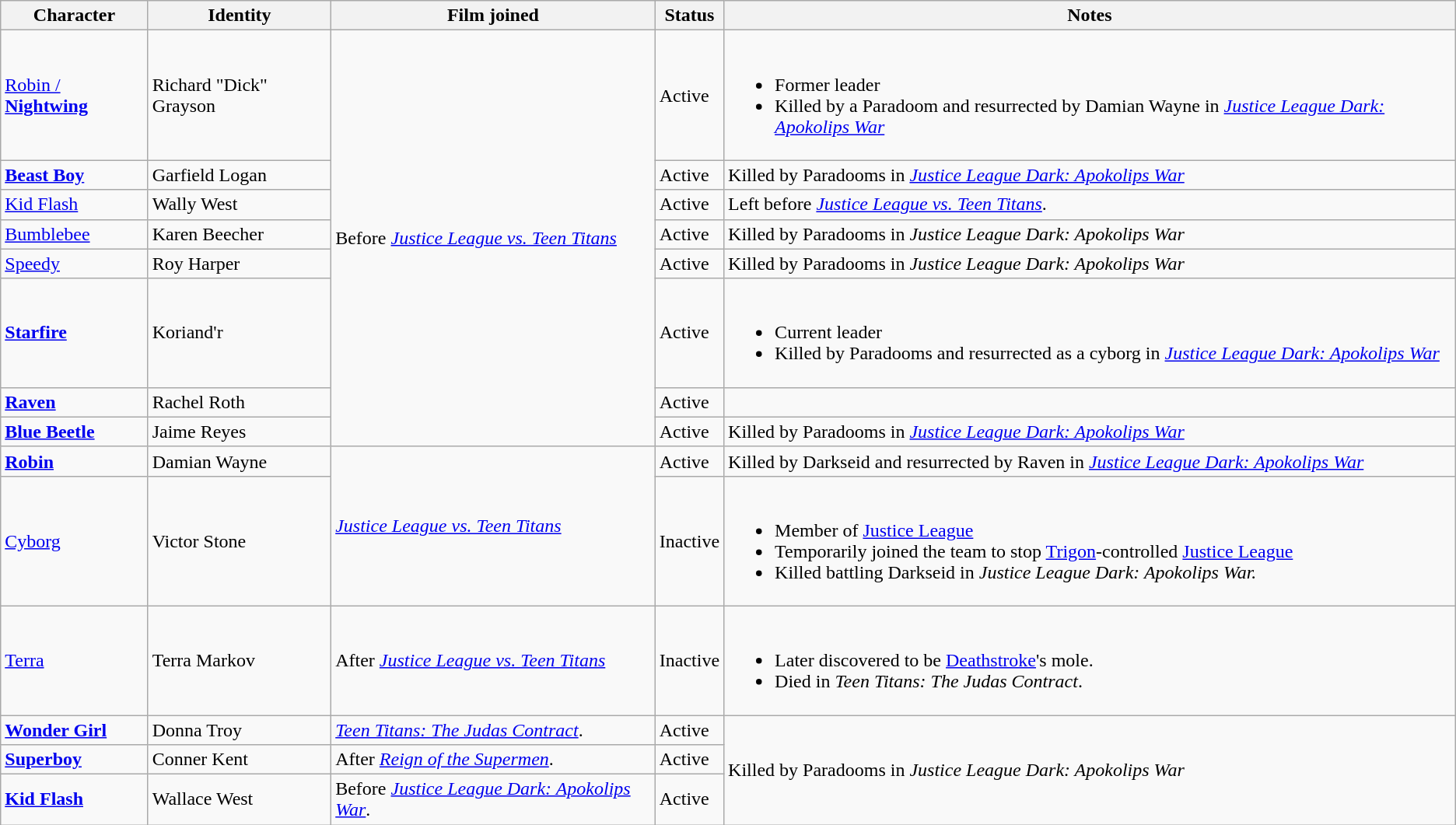<table class="wikitable">
<tr>
<th>Character</th>
<th>Identity</th>
<th>Film joined</th>
<th>Status</th>
<th>Notes</th>
</tr>
<tr>
<td><a href='#'>Robin / <strong>Nightwing</strong></a></td>
<td>Richard "Dick" Grayson</td>
<td rowspan="8">Before <em><a href='#'>Justice League vs. Teen Titans</a></em></td>
<td>Active</td>
<td><br><ul><li>Former leader</li><li>Killed by a Paradoom and resurrected by Damian Wayne in <em><a href='#'>Justice League Dark: Apokolips War</a></em></li></ul></td>
</tr>
<tr>
<td><strong><a href='#'>Beast Boy</a></strong></td>
<td>Garfield Logan</td>
<td>Active</td>
<td>Killed by Paradooms in <em><a href='#'>Justice League Dark: Apokolips War</a></em></td>
</tr>
<tr>
<td><a href='#'>Kid Flash</a></td>
<td>Wally West</td>
<td>Active</td>
<td>Left before <em><a href='#'>Justice League vs. Teen Titans</a></em>.</td>
</tr>
<tr>
<td><a href='#'>Bumblebee</a></td>
<td>Karen Beecher</td>
<td>Active</td>
<td>Killed by Paradooms in <em>Justice League Dark: Apokolips War</em></td>
</tr>
<tr>
<td><a href='#'>Speedy</a></td>
<td>Roy Harper</td>
<td>Active</td>
<td>Killed by Paradooms in <em>Justice League Dark: Apokolips War</em></td>
</tr>
<tr>
<td><strong><a href='#'>Starfire</a></strong></td>
<td>Koriand'r</td>
<td>Active</td>
<td><br><ul><li>Current leader</li><li>Killed by Paradooms and resurrected as a cyborg in <em><a href='#'>Justice League Dark: Apokolips War</a></em></li></ul></td>
</tr>
<tr>
<td><strong><a href='#'>Raven</a></strong></td>
<td>Rachel Roth</td>
<td>Active</td>
<td></td>
</tr>
<tr>
<td><strong><a href='#'>Blue Beetle</a></strong></td>
<td>Jaime Reyes</td>
<td>Active</td>
<td>Killed by Paradooms in <em><a href='#'>Justice League Dark: Apokolips War</a></em></td>
</tr>
<tr>
<td><strong><a href='#'>Robin</a></strong></td>
<td>Damian Wayne</td>
<td rowspan="2"><em><a href='#'>Justice League vs. Teen Titans</a></em></td>
<td>Active</td>
<td>Killed by Darkseid and resurrected by Raven in <em><a href='#'>Justice League Dark: Apokolips War</a></em></td>
</tr>
<tr>
<td><a href='#'>Cyborg</a></td>
<td>Victor Stone</td>
<td>Inactive</td>
<td><br><ul><li>Member of <a href='#'>Justice League</a></li><li>Temporarily joined the team to stop <a href='#'>Trigon</a>-controlled <a href='#'>Justice League</a></li><li>Killed battling Darkseid in <em>Justice League Dark: Apokolips War.</em></li></ul></td>
</tr>
<tr>
<td><a href='#'>Terra</a></td>
<td>Terra Markov</td>
<td>After <em><a href='#'>Justice League vs. Teen Titans</a></em></td>
<td>Inactive</td>
<td><br><ul><li>Later discovered to be <a href='#'>Deathstroke</a>'s mole.</li><li>Died in <em>Teen Titans: The Judas Contract</em>.</li></ul></td>
</tr>
<tr>
<td><strong><a href='#'>Wonder Girl</a></strong></td>
<td>Donna Troy</td>
<td><em><a href='#'>Teen Titans: The Judas Contract</a></em>.</td>
<td>Active</td>
<td rowspan="3">Killed by Paradooms in <em>Justice League Dark: Apokolips War</em></td>
</tr>
<tr>
<td><strong><a href='#'>Superboy</a></strong></td>
<td>Conner Kent</td>
<td>After <em><a href='#'>Reign of the Supermen</a></em>.</td>
<td>Active</td>
</tr>
<tr>
<td><strong><a href='#'>Kid Flash</a></strong></td>
<td>Wallace West</td>
<td>Before <em><a href='#'>Justice League Dark: Apokolips War</a></em>.</td>
<td>Active</td>
</tr>
</table>
